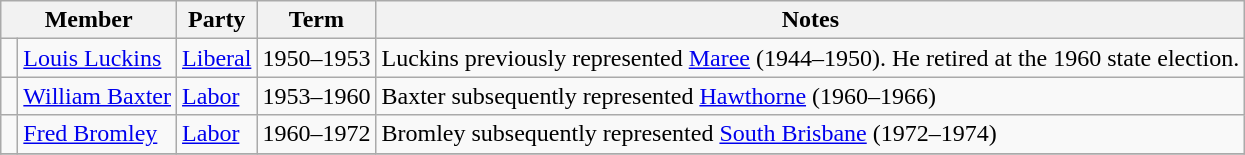<table class="wikitable">
<tr>
<th colspan="2">Member</th>
<th>Party</th>
<th>Term</th>
<th>Notes</th>
</tr>
<tr>
<td> </td>
<td><a href='#'>Louis Luckins</a></td>
<td><a href='#'>Liberal</a></td>
<td>1950–1953</td>
<td>Luckins previously represented <a href='#'>Maree</a> (1944–1950). He retired at the 1960 state election.</td>
</tr>
<tr>
<td> </td>
<td><a href='#'>William Baxter</a></td>
<td><a href='#'>Labor</a></td>
<td>1953–1960</td>
<td>Baxter subsequently represented <a href='#'>Hawthorne</a> (1960–1966)</td>
</tr>
<tr>
<td> </td>
<td><a href='#'>Fred Bromley</a></td>
<td><a href='#'>Labor</a></td>
<td>1960–1972</td>
<td>Bromley subsequently represented <a href='#'>South Brisbane</a> (1972–1974)</td>
</tr>
<tr>
</tr>
</table>
